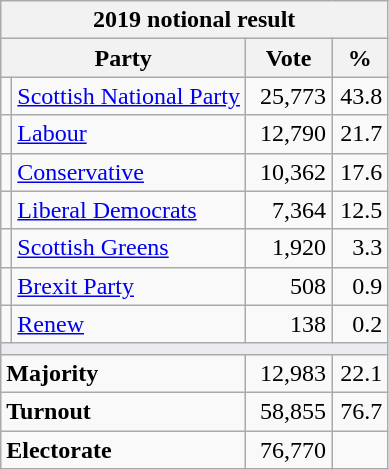<table class="wikitable">
<tr>
<th colspan="4">2019 notional result  </th>
</tr>
<tr>
<th bgcolor="#DDDDFF" width="130px" colspan="2">Party</th>
<th bgcolor="#DDDDFF" width="50px">Vote</th>
<th bgcolor="#DDDDFF" width="30px">%</th>
</tr>
<tr>
<td></td>
<td><a href='#'>Scottish National Party</a></td>
<td align=right>25,773</td>
<td align=right>43.8</td>
</tr>
<tr>
<td></td>
<td><a href='#'>Labour</a></td>
<td align="right">12,790</td>
<td align="right">21.7</td>
</tr>
<tr>
<td></td>
<td><a href='#'>Conservative</a></td>
<td align=right>10,362</td>
<td align=right>17.6</td>
</tr>
<tr>
<td></td>
<td><a href='#'>Liberal Democrats</a></td>
<td align=right>7,364</td>
<td align=right>12.5</td>
</tr>
<tr>
<td></td>
<td><a href='#'>Scottish Greens</a></td>
<td align="right">1,920</td>
<td align="right">3.3</td>
</tr>
<tr>
<td></td>
<td><a href='#'> Brexit Party</a></td>
<td align=right>508</td>
<td align=right>0.9</td>
</tr>
<tr>
<td></td>
<td><a href='#'>Renew</a></td>
<td align="right">138</td>
<td align="right">0.2</td>
</tr>
<tr>
<td colspan="4" bgcolor="#EAECF0"></td>
</tr>
<tr>
<td colspan="2"><strong>Majority</strong></td>
<td align="right">12,983</td>
<td align="right">22.1</td>
</tr>
<tr>
<td colspan="2"><strong>Turnout</strong></td>
<td align="right">58,855</td>
<td align="right">76.7</td>
</tr>
<tr>
<td colspan="2"><strong>Electorate</strong></td>
<td align=right>76,770</td>
</tr>
</table>
